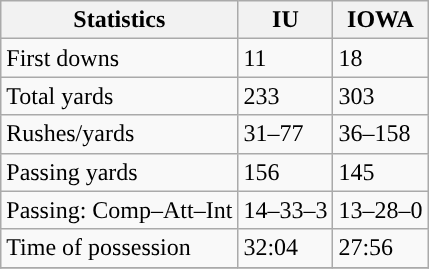<table class="wikitable" style="float: left;">
<tr>
<th>Statistics</th>
<th>IU</th>
<th>IOWA</th>
</tr>
<tr>
<td>First downs</td>
<td>11</td>
<td>18</td>
</tr>
<tr>
<td>Total yards</td>
<td>233</td>
<td>303</td>
</tr>
<tr>
<td>Rushes/yards</td>
<td>31–77</td>
<td>36–158</td>
</tr>
<tr>
<td>Passing yards</td>
<td>156</td>
<td>145</td>
</tr>
<tr>
<td>Passing: Comp–Att–Int</td>
<td>14–33–3</td>
<td>13–28–0</td>
</tr>
<tr>
<td>Time of possession</td>
<td>32:04</td>
<td>27:56</td>
</tr>
<tr>
</tr>
</table>
